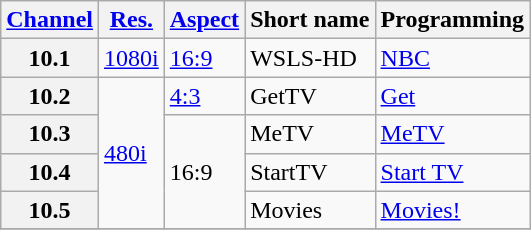<table class="wikitable">
<tr>
<th scope = "col"><a href='#'>Channel</a></th>
<th scope = "col"><a href='#'>Res.</a></th>
<th scope = "col"><a href='#'>Aspect</a></th>
<th scope = "col">Short name</th>
<th scope = "col">Programming</th>
</tr>
<tr>
<th scope = "row">10.1</th>
<td><a href='#'>1080i</a></td>
<td><a href='#'>16:9</a></td>
<td>WSLS-HD</td>
<td><a href='#'>NBC</a></td>
</tr>
<tr>
<th scope = "row">10.2</th>
<td rowspan=4><a href='#'>480i</a></td>
<td><a href='#'>4:3</a></td>
<td>GetTV</td>
<td><a href='#'>Get</a></td>
</tr>
<tr>
<th scope = "row">10.3</th>
<td rowspan=3>16:9</td>
<td>MeTV</td>
<td><a href='#'>MeTV</a></td>
</tr>
<tr>
<th scope = "row">10.4</th>
<td>StartTV</td>
<td><a href='#'>Start TV</a></td>
</tr>
<tr>
<th scope = "row">10.5</th>
<td>Movies</td>
<td><a href='#'>Movies!</a></td>
</tr>
<tr>
</tr>
</table>
